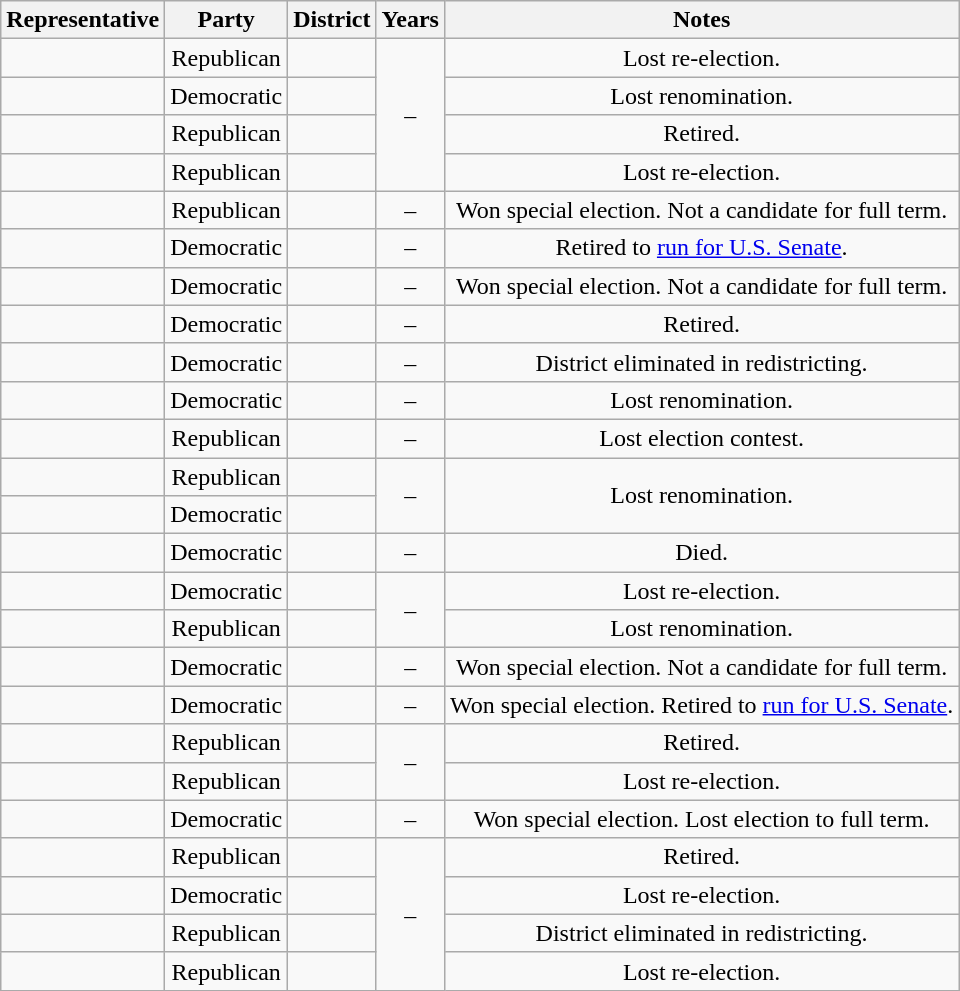<table class="wikitable sortable" style="text-align:center">
<tr valign=bottom>
<th>Representative</th>
<th>Party</th>
<th>District</th>
<th>Years</th>
<th>Notes</th>
</tr>
<tr>
<td align=left></td>
<td>Republican</td>
<td></td>
<td rowspan="4" nowrap=""> –<br></td>
<td>Lost re-election.</td>
</tr>
<tr>
<td align=left></td>
<td>Democratic</td>
<td></td>
<td>Lost renomination.</td>
</tr>
<tr>
<td align=left></td>
<td>Republican</td>
<td></td>
<td>Retired.</td>
</tr>
<tr>
<td align=left></td>
<td>Republican</td>
<td></td>
<td>Lost re-election.</td>
</tr>
<tr>
<td align=left></td>
<td>Republican</td>
<td></td>
<td nowrap> –<br></td>
<td>Won special election. Not a candidate for full term.</td>
</tr>
<tr>
<td align=left></td>
<td>Democratic</td>
<td></td>
<td nowrap> –<br></td>
<td>Retired to <a href='#'>run for U.S. Senate</a>.</td>
</tr>
<tr>
<td align=left></td>
<td>Democratic</td>
<td></td>
<td nowrap> –<br></td>
<td>Won special election. Not a candidate for full term.</td>
</tr>
<tr>
<td align=left></td>
<td>Democratic</td>
<td></td>
<td nowrap> –<br></td>
<td>Retired.</td>
</tr>
<tr>
<td align=left></td>
<td>Democratic</td>
<td></td>
<td nowrap> –<br></td>
<td>District eliminated in redistricting.</td>
</tr>
<tr>
<td align=left></td>
<td>Democratic</td>
<td></td>
<td nowrap> –<br></td>
<td>Lost renomination.</td>
</tr>
<tr>
<td align=left></td>
<td>Republican</td>
<td></td>
<td nowrap> –<br></td>
<td>Lost election contest.</td>
</tr>
<tr>
<td align=left></td>
<td>Republican</td>
<td></td>
<td rowspan="2" nowrap=""> –<br></td>
<td rowspan="2">Lost renomination.</td>
</tr>
<tr>
<td align=left></td>
<td>Democratic</td>
<td></td>
</tr>
<tr>
<td align=left></td>
<td>Democratic</td>
<td></td>
<td nowrap> –<br></td>
<td>Died.</td>
</tr>
<tr>
<td align=left></td>
<td>Democratic</td>
<td></td>
<td rowspan="2" nowrap=""> –<br></td>
<td>Lost re-election.</td>
</tr>
<tr>
<td align=left></td>
<td>Republican</td>
<td></td>
<td>Lost renomination.</td>
</tr>
<tr>
<td align=left></td>
<td>Democratic</td>
<td></td>
<td nowrap> –<br></td>
<td>Won special election. Not a candidate for full term.</td>
</tr>
<tr>
<td align=left></td>
<td>Democratic</td>
<td></td>
<td nowrap> –<br></td>
<td>Won special election. Retired to <a href='#'>run for U.S. Senate</a>.</td>
</tr>
<tr>
<td align=left></td>
<td>Republican</td>
<td></td>
<td rowspan="2" nowrap=""> –<br></td>
<td>Retired.</td>
</tr>
<tr>
<td align=left></td>
<td>Republican</td>
<td></td>
<td>Lost re-election.</td>
</tr>
<tr>
<td align=left></td>
<td>Democratic</td>
<td></td>
<td nowrap> –<br></td>
<td>Won special election. Lost election to full term.</td>
</tr>
<tr>
<td align=left></td>
<td>Republican</td>
<td></td>
<td rowspan="4" nowrap=""> –<br></td>
<td>Retired.</td>
</tr>
<tr>
<td align=left></td>
<td>Democratic</td>
<td></td>
<td>Lost re-election.</td>
</tr>
<tr>
<td align=left></td>
<td>Republican</td>
<td></td>
<td>District eliminated in redistricting.</td>
</tr>
<tr>
<td align=left></td>
<td>Republican</td>
<td></td>
<td>Lost re-election.</td>
</tr>
</table>
